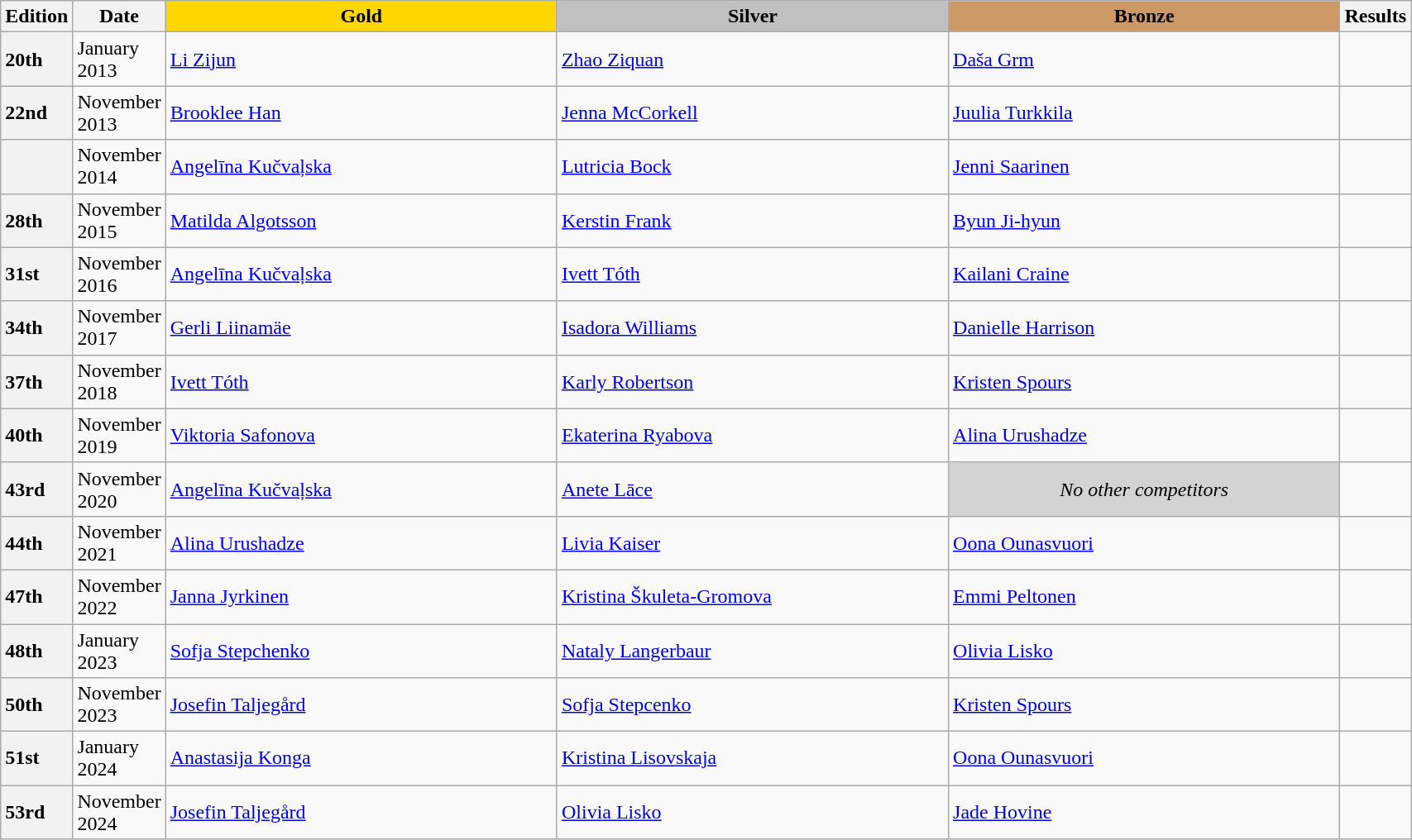<table class="wikitable unsortable" style="text-align:left; width:90%;">
<tr>
<th scope="col" style="text-align:center;">Edition</th>
<th scope="col" style="text-align:center;">Date</th>
<td scope="col" style="text-align:center; width:30%; background:gold"><strong>Gold</strong></td>
<td scope="col" style="text-align:center; width:30%; background:silver"><strong>Silver</strong></td>
<td scope="col" style="text-align:center; width:30%; background:#c96"><strong>Bronze</strong></td>
<th scope="col" style="text-align:center;">Results</th>
</tr>
<tr>
<th scope="row" style="text-align:left">20th</th>
<td>January 2013</td>
<td> <a href='#'>Li Zijun</a></td>
<td> <a href='#'>Zhao Ziquan</a></td>
<td> <a href='#'>Daša Grm</a></td>
<td></td>
</tr>
<tr>
<th scope="row" style="text-align:left">22nd</th>
<td>November 2013</td>
<td> <a href='#'>Brooklee Han</a></td>
<td> <a href='#'>Jenna McCorkell</a></td>
<td> <a href='#'>Juulia Turkkila</a></td>
<td></td>
</tr>
<tr>
<th scope="row" style="text-align:left"></th>
<td>November 2014</td>
<td> <a href='#'>Angelīna Kučvaļska</a></td>
<td> <a href='#'>Lutricia Bock</a></td>
<td> <a href='#'>Jenni Saarinen</a></td>
<td></td>
</tr>
<tr>
<th scope="row" style="text-align:left">28th</th>
<td>November 2015</td>
<td> <a href='#'>Matilda Algotsson</a></td>
<td> <a href='#'>Kerstin Frank</a></td>
<td> <a href='#'>Byun Ji-hyun</a></td>
<td></td>
</tr>
<tr>
<th scope="row" style="text-align:left">31st</th>
<td>November 2016</td>
<td> <a href='#'>Angelīna Kučvaļska</a></td>
<td> <a href='#'>Ivett Tóth</a></td>
<td> <a href='#'>Kailani Craine</a></td>
<td></td>
</tr>
<tr>
<th scope="row" style="text-align:left">34th</th>
<td>November 2017</td>
<td> <a href='#'>Gerli Liinamäe</a></td>
<td> <a href='#'>Isadora Williams</a></td>
<td> <a href='#'>Danielle Harrison</a></td>
<td></td>
</tr>
<tr>
<th scope="row" style="text-align:left">37th</th>
<td>November 2018</td>
<td> <a href='#'>Ivett Tóth</a></td>
<td> <a href='#'>Karly Robertson</a></td>
<td> <a href='#'>Kristen Spours</a></td>
<td></td>
</tr>
<tr>
<th scope="row" style="text-align:left">40th</th>
<td>November 2019</td>
<td> <a href='#'>Viktoria Safonova</a></td>
<td> <a href='#'>Ekaterina Ryabova</a></td>
<td> <a href='#'>Alina Urushadze</a></td>
<td></td>
</tr>
<tr>
<th scope="row" style="text-align:left">43rd</th>
<td>November 2020</td>
<td> <a href='#'>Angelīna Kučvaļska</a></td>
<td> <a href='#'>Anete Lāce</a></td>
<td align="center" bgcolor="lightgray"><em>No other competitors</em></td>
<td></td>
</tr>
<tr>
<th scope="row" style="text-align:left">44th</th>
<td>November 2021</td>
<td> <a href='#'>Alina Urushadze</a></td>
<td> <a href='#'>Livia Kaiser</a></td>
<td> <a href='#'>Oona Ounasvuori</a></td>
<td></td>
</tr>
<tr>
<th scope="row" style="text-align:left">47th</th>
<td>November 2022</td>
<td> <a href='#'>Janna Jyrkinen</a></td>
<td> <a href='#'>Kristina Škuleta-Gromova</a></td>
<td> <a href='#'>Emmi Peltonen</a></td>
<td></td>
</tr>
<tr>
<th scope="row" style="text-align:left">48th</th>
<td>January 2023</td>
<td> <a href='#'>Sofja Stepchenko</a></td>
<td> <a href='#'>Nataly Langerbaur</a></td>
<td> <a href='#'>Olivia Lisko</a></td>
<td></td>
</tr>
<tr>
<th scope="row" style="text-align:left">50th</th>
<td>November 2023</td>
<td> <a href='#'>Josefin Taljegård</a></td>
<td> <a href='#'>Sofja Stepcenko</a></td>
<td> <a href='#'>Kristen Spours</a></td>
<td></td>
</tr>
<tr>
<th scope="row" style="text-align:left">51st</th>
<td>January 2024</td>
<td> <a href='#'>Anastasija Konga</a></td>
<td> <a href='#'>Kristina Lisovskaja</a></td>
<td> <a href='#'>Oona Ounasvuori</a></td>
<td></td>
</tr>
<tr>
<th scope="row" style="text-align:left">53rd</th>
<td>November 2024</td>
<td> <a href='#'>Josefin Taljegård</a></td>
<td> <a href='#'>Olivia Lisko</a></td>
<td> <a href='#'>Jade Hovine</a></td>
<td></td>
</tr>
</table>
